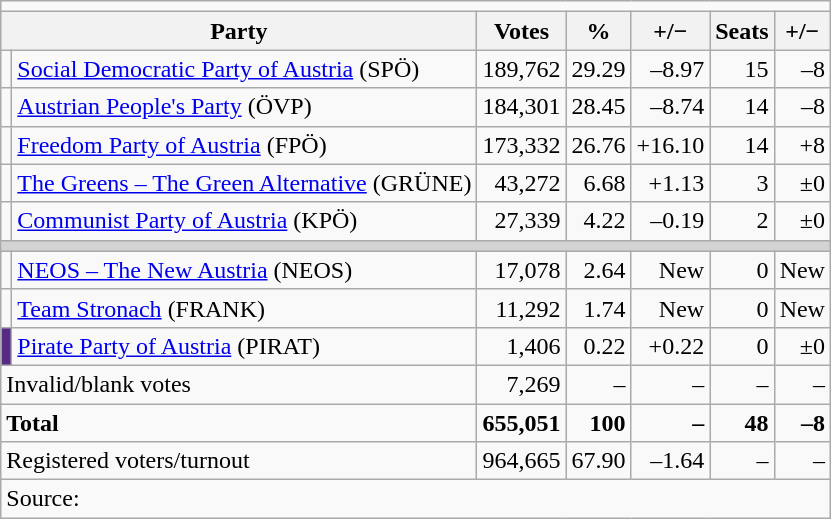<table class=wikitable style=text-align:right>
<tr>
<td align=center colspan=7></td>
</tr>
<tr>
<th colspan=2>Party</th>
<th>Votes</th>
<th>%</th>
<th>+/−</th>
<th>Seats</th>
<th>+/−</th>
</tr>
<tr>
<td bgcolor=></td>
<td align=left><a href='#'>Social Democratic Party of Austria</a> (SPÖ)</td>
<td>189,762</td>
<td>29.29</td>
<td>–8.97</td>
<td>15</td>
<td>–8</td>
</tr>
<tr>
<td bgcolor=></td>
<td align=left><a href='#'>Austrian People's Party</a> (ÖVP)</td>
<td>184,301</td>
<td>28.45</td>
<td>–8.74</td>
<td>14</td>
<td>–8</td>
</tr>
<tr>
<td bgcolor=></td>
<td align=left><a href='#'>Freedom Party of Austria</a> (FPÖ)</td>
<td>173,332</td>
<td>26.76</td>
<td>+16.10</td>
<td>14</td>
<td>+8</td>
</tr>
<tr>
<td bgcolor=></td>
<td align=left><a href='#'>The Greens – The Green Alternative</a> (GRÜNE)</td>
<td>43,272</td>
<td>6.68</td>
<td>+1.13</td>
<td>3</td>
<td>±0</td>
</tr>
<tr>
<td bgcolor=></td>
<td align=left><a href='#'>Communist Party of Austria</a> (KPÖ)</td>
<td>27,339</td>
<td>4.22</td>
<td>–0.19</td>
<td>2</td>
<td>±0</td>
</tr>
<tr>
<td colspan=7 bgcolor=lightgrey></td>
</tr>
<tr>
<td bgcolor=></td>
<td align=left><a href='#'>NEOS – The New Austria</a> (NEOS)</td>
<td>17,078</td>
<td>2.64</td>
<td>New</td>
<td>0</td>
<td>New</td>
</tr>
<tr>
<td bgcolor=></td>
<td align=left><a href='#'>Team Stronach</a> (FRANK)</td>
<td>11,292</td>
<td>1.74</td>
<td>New</td>
<td>0</td>
<td>New</td>
</tr>
<tr>
<td bgcolor=#572B85></td>
<td align=left><a href='#'>Pirate Party of Austria</a> (PIRAT)</td>
<td>1,406</td>
<td>0.22</td>
<td>+0.22</td>
<td>0</td>
<td>±0</td>
</tr>
<tr>
<td colspan=2 align=left>Invalid/blank votes</td>
<td>7,269</td>
<td>–</td>
<td>–</td>
<td>–</td>
<td>–</td>
</tr>
<tr>
<td colspan=2 align=left><strong>Total</strong></td>
<td><strong>655,051</strong></td>
<td><strong>100</strong></td>
<td><strong>–</strong></td>
<td><strong>48</strong></td>
<td><strong>–8</strong></td>
</tr>
<tr>
<td align=left colspan=2>Registered voters/turnout</td>
<td>964,665</td>
<td>67.90</td>
<td>–1.64</td>
<td>–</td>
<td>–</td>
</tr>
<tr>
<td align=left colspan=8>Source: </td>
</tr>
</table>
